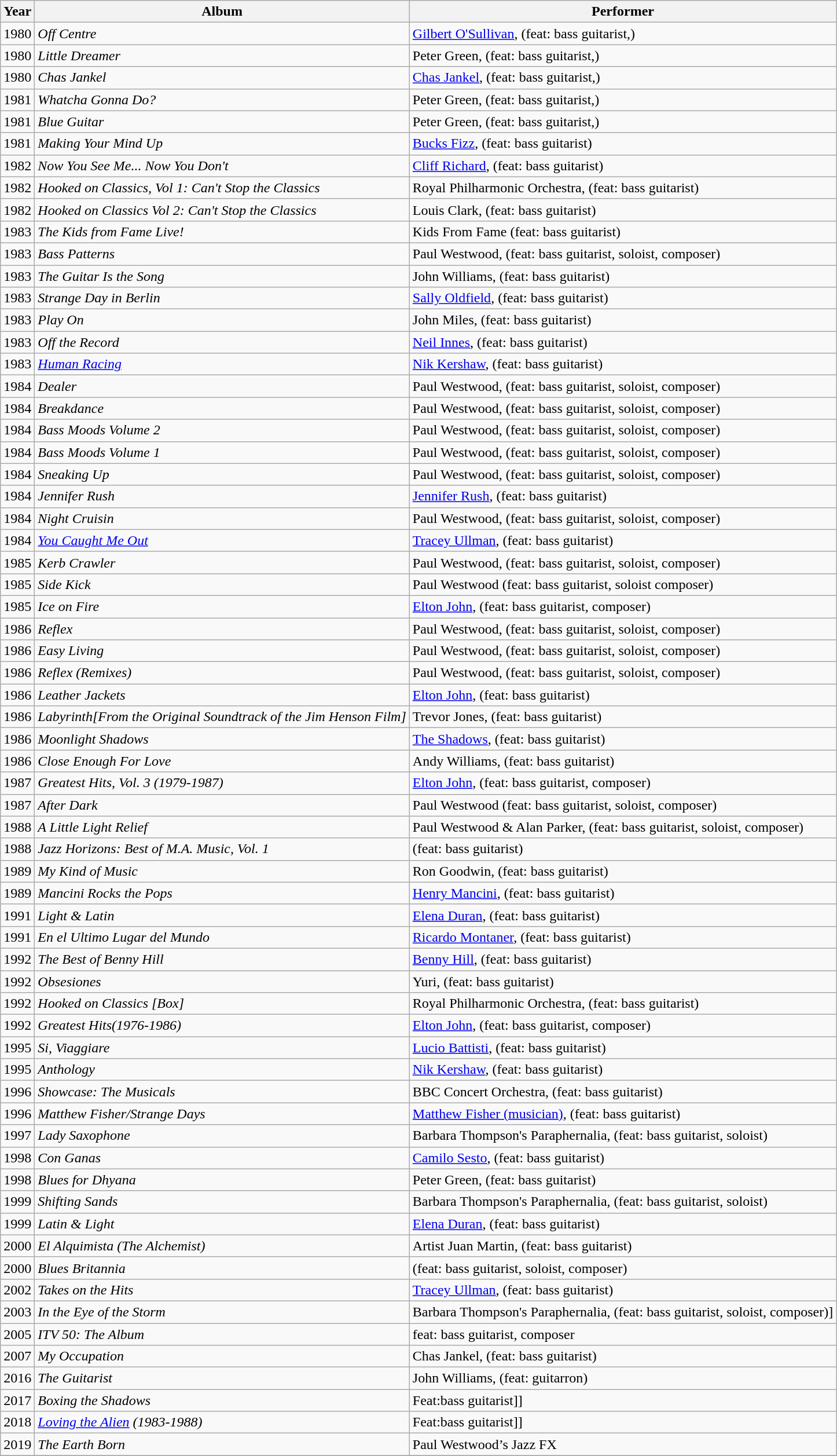<table class="wikitable sortable">
<tr>
<th>Year</th>
<th>Album</th>
<th>Performer</th>
</tr>
<tr>
<td>1980</td>
<td><em>Off Centre</em></td>
<td><a href='#'>Gilbert O'Sullivan</a>, (feat: bass guitarist,)</td>
</tr>
<tr>
<td>1980</td>
<td><em>Little Dreamer</em></td>
<td>Peter Green, (feat: bass guitarist,)</td>
</tr>
<tr>
<td>1980</td>
<td><em>Chas Jankel</em></td>
<td><a href='#'>Chas Jankel</a>, (feat: bass guitarist,)</td>
</tr>
<tr>
<td>1981</td>
<td><em>Whatcha Gonna Do?</em></td>
<td>Peter Green, (feat: bass guitarist,)</td>
</tr>
<tr>
<td>1981</td>
<td><em>Blue Guitar</em></td>
<td>Peter Green, (feat: bass guitarist,)</td>
</tr>
<tr>
<td>1981</td>
<td><em>Making Your Mind Up </em></td>
<td><a href='#'>Bucks Fizz</a>, (feat: bass guitarist)</td>
</tr>
<tr>
<td>1982</td>
<td><em>Now You See Me... Now You Don't</em></td>
<td><a href='#'>Cliff Richard</a>, (feat: bass guitarist)</td>
</tr>
<tr>
<td>1982</td>
<td><em>Hooked on Classics, Vol 1: Can't Stop the Classics </em></td>
<td>Royal Philharmonic Orchestra, (feat: bass guitarist)</td>
</tr>
<tr>
<td>1982</td>
<td><em>Hooked on Classics Vol 2: Can't Stop the Classics  </em></td>
<td>Louis Clark, (feat: bass guitarist)</td>
</tr>
<tr>
<td>1983</td>
<td><em>The Kids from Fame Live!  </em></td>
<td>Kids From Fame (feat: bass guitarist)</td>
</tr>
<tr>
<td>1983</td>
<td><em>Bass Patterns </em></td>
<td>Paul Westwood, (feat: bass guitarist, soloist, composer)</td>
</tr>
<tr>
<td>1983</td>
<td><em>The Guitar Is the Song </em></td>
<td>John Williams, (feat: bass guitarist)</td>
</tr>
<tr>
<td>1983</td>
<td><em>Strange Day in Berlin </em></td>
<td><a href='#'>Sally Oldfield</a>, (feat: bass guitarist)</td>
</tr>
<tr>
<td>1983</td>
<td><em>Play On </em></td>
<td>John Miles, (feat: bass guitarist)</td>
</tr>
<tr>
<td>1983</td>
<td><em>Off the Record </em></td>
<td><a href='#'>Neil Innes</a>, (feat: bass guitarist)</td>
</tr>
<tr>
<td>1983</td>
<td><em><a href='#'>Human Racing</a> </em></td>
<td><a href='#'>Nik Kershaw</a>, (feat: bass guitarist)</td>
</tr>
<tr>
<td>1984</td>
<td><em>Dealer </em></td>
<td>Paul Westwood, (feat: bass guitarist, soloist, composer)</td>
</tr>
<tr>
<td>1984</td>
<td><em>Breakdance </em></td>
<td>Paul Westwood, (feat: bass guitarist, soloist, composer)</td>
</tr>
<tr>
<td>1984</td>
<td><em>Bass Moods Volume 2 </em></td>
<td>Paul Westwood, (feat: bass guitarist, soloist, composer)</td>
</tr>
<tr>
<td>1984</td>
<td><em>Bass Moods Volume 1  </em></td>
<td>Paul Westwood, (feat: bass guitarist, soloist, composer)</td>
</tr>
<tr>
<td>1984</td>
<td><em>Sneaking Up </em></td>
<td>Paul Westwood, (feat: bass guitarist, soloist, composer)</td>
</tr>
<tr>
<td>1984</td>
<td><em>Jennifer Rush </em></td>
<td><a href='#'>Jennifer Rush</a>, (feat: bass guitarist)</td>
</tr>
<tr>
<td>1984</td>
<td><em>Night Cruisin</em></td>
<td>Paul Westwood, (feat: bass guitarist, soloist, composer)</td>
</tr>
<tr>
<td>1984</td>
<td><em><a href='#'>You Caught Me Out</a> </em></td>
<td><a href='#'>Tracey Ullman</a>, (feat: bass guitarist)</td>
</tr>
<tr>
<td>1985</td>
<td><em>Kerb Crawler </em></td>
<td>Paul Westwood, (feat: bass guitarist, soloist, composer)</td>
</tr>
<tr>
<td>1985</td>
<td><em>Side Kick</em></td>
<td>Paul Westwood (feat: bass guitarist, soloist composer)</td>
</tr>
<tr>
<td>1985</td>
<td><em>Ice on Fire</em></td>
<td><a href='#'>Elton John</a>, (feat: bass guitarist, composer)</td>
</tr>
<tr>
<td>1986</td>
<td><em>Reflex</em></td>
<td>Paul Westwood, (feat: bass guitarist, soloist, composer)</td>
</tr>
<tr>
<td>1986</td>
<td><em>Easy Living </em></td>
<td>Paul Westwood, (feat: bass guitarist, soloist, composer)</td>
</tr>
<tr>
<td>1986</td>
<td><em>Reflex (Remixes) </em></td>
<td>Paul Westwood, (feat: bass guitarist, soloist, composer)</td>
</tr>
<tr>
<td>1986</td>
<td><em>Leather Jackets </em></td>
<td><a href='#'>Elton John</a>, (feat: bass guitarist)</td>
</tr>
<tr>
<td>1986</td>
<td><em>Labyrinth[From the Original Soundtrack of the Jim Henson Film] </em></td>
<td>Trevor Jones, (feat: bass guitarist)</td>
</tr>
<tr>
<td>1986</td>
<td><em>Moonlight Shadows</em></td>
<td><a href='#'>The Shadows</a>, (feat: bass guitarist)</td>
</tr>
<tr>
<td>1986</td>
<td><em>Close Enough For Love </em></td>
<td>Andy Williams, (feat: bass guitarist)</td>
</tr>
<tr>
<td>1987</td>
<td><em>Greatest Hits, Vol. 3 (1979-1987)</em></td>
<td><a href='#'>Elton John</a>, (feat: bass guitarist, composer)</td>
</tr>
<tr>
<td>1987</td>
<td><em>After Dark  </em></td>
<td>Paul Westwood (feat: bass guitarist, soloist, composer)</td>
</tr>
<tr>
<td>1988</td>
<td><em>A Little Light Relief </em></td>
<td>Paul Westwood & Alan Parker, (feat: bass guitarist, soloist, composer)</td>
</tr>
<tr>
<td>1988</td>
<td><em>Jazz Horizons: Best of M.A. Music, Vol. 1</em></td>
<td>(feat: bass guitarist)</td>
</tr>
<tr>
<td>1989</td>
<td><em>My Kind of Music </em></td>
<td>Ron Goodwin, (feat: bass guitarist)</td>
</tr>
<tr>
<td>1989</td>
<td><em>Mancini Rocks the Pops </em></td>
<td><a href='#'>Henry Mancini</a>, (feat: bass guitarist)</td>
</tr>
<tr>
<td>1991</td>
<td><em>Light & Latin </em></td>
<td><a href='#'>Elena Duran</a>, (feat: bass guitarist)</td>
</tr>
<tr>
<td>1991</td>
<td><em>En el Ultimo Lugar del Mundo </em></td>
<td><a href='#'>Ricardo Montaner</a>, (feat: bass guitarist)</td>
</tr>
<tr>
<td>1992</td>
<td><em>The Best of Benny Hill</em></td>
<td><a href='#'>Benny Hill</a>, (feat: bass guitarist)</td>
</tr>
<tr>
<td>1992</td>
<td><em>Obsesiones</em></td>
<td>Yuri, (feat: bass guitarist)</td>
</tr>
<tr>
<td>1992</td>
<td><em>Hooked on Classics [Box]</em></td>
<td>Royal Philharmonic Orchestra, (feat: bass guitarist)</td>
</tr>
<tr>
<td>1992</td>
<td><em>Greatest Hits(1976-1986)</em></td>
<td><a href='#'>Elton John</a>, (feat: bass guitarist, composer)</td>
</tr>
<tr>
<td>1995</td>
<td><em>Si, Viaggiare</em></td>
<td><a href='#'>Lucio Battisti</a>, (feat: bass guitarist)</td>
</tr>
<tr>
<td>1995</td>
<td><em>Anthology</em></td>
<td><a href='#'>Nik Kershaw</a>, (feat: bass guitarist)</td>
</tr>
<tr>
<td>1996</td>
<td><em>Showcase: The Musicals</em></td>
<td>BBC Concert Orchestra, (feat: bass guitarist)</td>
</tr>
<tr>
<td>1996</td>
<td><em>Matthew Fisher/Strange Days</em></td>
<td><a href='#'>Matthew Fisher (musician)</a>, (feat: bass guitarist)</td>
</tr>
<tr>
<td>1997</td>
<td><em>Lady Saxophone</em></td>
<td>Barbara Thompson's Paraphernalia, (feat: bass guitarist, soloist)</td>
</tr>
<tr>
<td>1998</td>
<td><em>Con Ganas</em></td>
<td><a href='#'>Camilo Sesto</a>, (feat: bass guitarist)</td>
</tr>
<tr>
<td>1998</td>
<td><em>Blues for Dhyana </em></td>
<td>Peter Green, (feat: bass guitarist)</td>
</tr>
<tr>
<td>1999</td>
<td><em>Shifting Sands </em></td>
<td>Barbara Thompson's Paraphernalia, (feat: bass guitarist, soloist)</td>
</tr>
<tr>
<td>1999</td>
<td><em>Latin & Light </em></td>
<td><a href='#'>Elena Duran</a>, (feat: bass guitarist)</td>
</tr>
<tr>
<td>2000</td>
<td><em>El Alquimista (The Alchemist)</em></td>
<td>Artist Juan Martin, (feat: bass guitarist)</td>
</tr>
<tr>
<td>2000</td>
<td><em>Blues Britannia</em></td>
<td>(feat: bass guitarist, soloist, composer)</td>
</tr>
<tr>
<td>2002</td>
<td><em>Takes on the Hits</em></td>
<td><a href='#'>Tracey Ullman</a>, (feat: bass guitarist)</td>
</tr>
<tr>
<td>2003</td>
<td><em>In the Eye of the Storm</em></td>
<td>Barbara Thompson's Paraphernalia, (feat: bass guitarist, soloist, composer)]</td>
</tr>
<tr>
<td>2005</td>
<td><em>ITV 50: The Album </em></td>
<td>feat: bass guitarist, composer</td>
</tr>
<tr>
<td>2007</td>
<td><em>My Occupation</em></td>
<td>Chas Jankel, (feat: bass guitarist)</td>
</tr>
<tr>
<td>2016</td>
<td><em>The Guitarist</em></td>
<td The Complete Columbia Album Collection>John Williams, (feat: guitarron)</td>
</tr>
<tr>
<td>2017</td>
<td><em>Boxing the Shadows</em></td>
<td>Feat:bass guitarist]]</td>
</tr>
<tr>
<td>2018</td>
<td><em><a href='#'>Loving the Alien</a> (1983-1988)</em></td>
<td>Feat:bass guitarist]]</td>
</tr>
<tr>
<td>2019</td>
<td><em>The Earth Born</em></td>
<td>Paul Westwood’s Jazz FX</td>
</tr>
<tr>
</tr>
</table>
